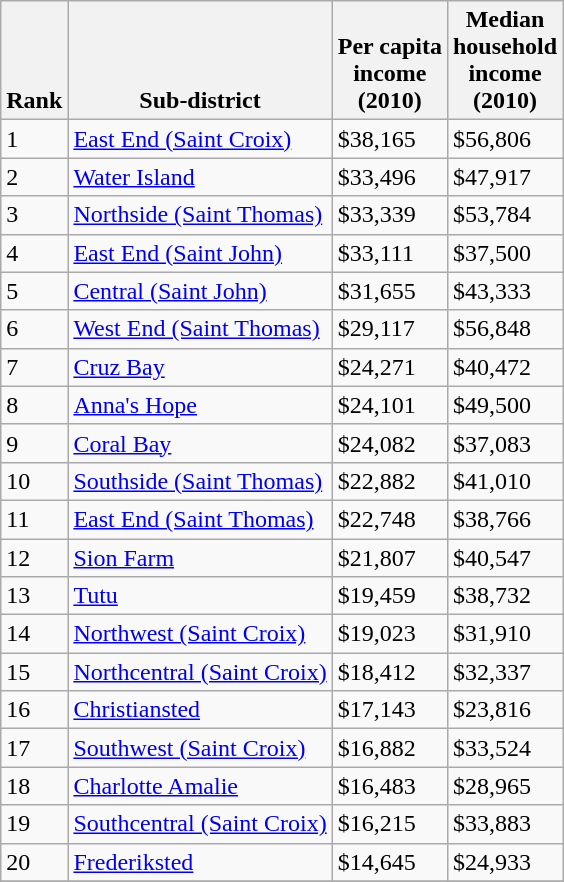<table class="wikitable sortable">
<tr valign=bottom>
<th>Rank</th>
<th>Sub-district</th>
<th>Per capita<br>income<br>(2010)</th>
<th>Median<br>household<br>income<br> (2010)</th>
</tr>
<tr>
<td>1</td>
<td><a href='#'>East End (Saint Croix)</a></td>
<td>$38,165</td>
<td>$56,806</td>
</tr>
<tr>
<td>2</td>
<td><a href='#'>Water Island</a></td>
<td>$33,496</td>
<td>$47,917</td>
</tr>
<tr>
<td>3</td>
<td><a href='#'>Northside (Saint Thomas)</a></td>
<td>$33,339</td>
<td>$53,784</td>
</tr>
<tr>
<td>4</td>
<td><a href='#'>East End (Saint John)</a></td>
<td>$33,111</td>
<td>$37,500</td>
</tr>
<tr>
<td>5</td>
<td><a href='#'>Central (Saint John)</a></td>
<td>$31,655</td>
<td>$43,333</td>
</tr>
<tr>
<td>6</td>
<td><a href='#'>West End (Saint Thomas)</a></td>
<td>$29,117</td>
<td>$56,848</td>
</tr>
<tr>
<td>7</td>
<td><a href='#'>Cruz Bay</a></td>
<td>$24,271</td>
<td>$40,472</td>
</tr>
<tr>
<td>8</td>
<td><a href='#'>Anna's Hope</a></td>
<td>$24,101</td>
<td>$49,500</td>
</tr>
<tr>
<td>9</td>
<td><a href='#'>Coral Bay</a></td>
<td>$24,082</td>
<td>$37,083</td>
</tr>
<tr>
<td>10</td>
<td><a href='#'>Southside (Saint Thomas)</a></td>
<td>$22,882</td>
<td>$41,010</td>
</tr>
<tr>
<td>11</td>
<td><a href='#'>East End (Saint Thomas)</a></td>
<td>$22,748</td>
<td>$38,766</td>
</tr>
<tr>
<td>12</td>
<td><a href='#'>Sion Farm</a></td>
<td>$21,807</td>
<td>$40,547</td>
</tr>
<tr>
<td>13</td>
<td><a href='#'>Tutu</a></td>
<td>$19,459</td>
<td>$38,732</td>
</tr>
<tr>
<td>14</td>
<td><a href='#'>Northwest (Saint Croix)</a></td>
<td>$19,023</td>
<td>$31,910</td>
</tr>
<tr>
<td>15</td>
<td><a href='#'>Northcentral (Saint Croix)</a></td>
<td>$18,412</td>
<td>$32,337</td>
</tr>
<tr>
<td>16</td>
<td><a href='#'>Christiansted</a></td>
<td>$17,143</td>
<td>$23,816</td>
</tr>
<tr>
<td>17</td>
<td><a href='#'>Southwest (Saint Croix)</a></td>
<td>$16,882</td>
<td>$33,524</td>
</tr>
<tr>
<td>18</td>
<td><a href='#'>Charlotte Amalie</a></td>
<td>$16,483</td>
<td>$28,965</td>
</tr>
<tr>
<td>19</td>
<td><a href='#'>Southcentral (Saint Croix)</a></td>
<td>$16,215</td>
<td>$33,883</td>
</tr>
<tr>
<td>20</td>
<td><a href='#'>Frederiksted</a></td>
<td>$14,645</td>
<td>$24,933</td>
</tr>
<tr>
</tr>
</table>
